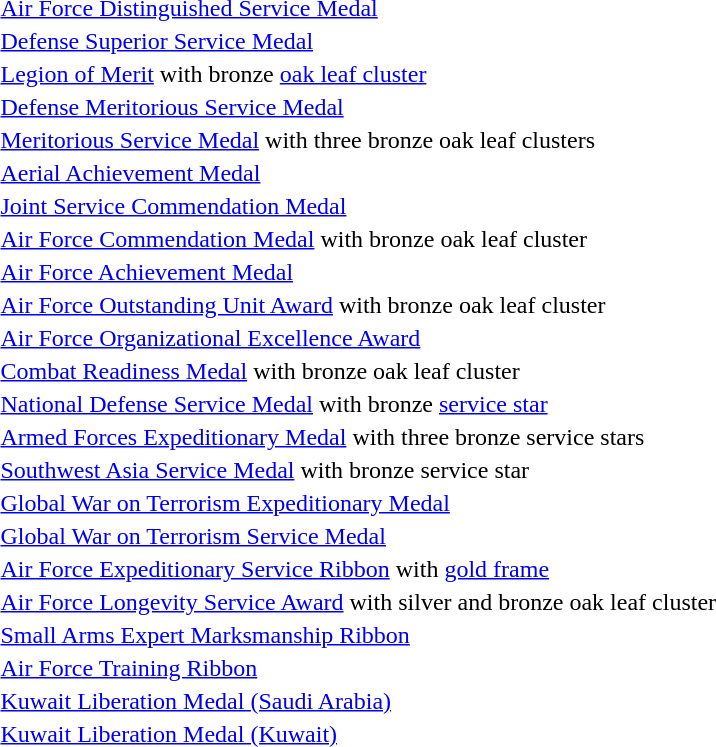<table>
<tr>
<td></td>
<td><a href='#'>Air Force Distinguished Service Medal</a></td>
</tr>
<tr>
<td></td>
<td><a href='#'>Defense Superior Service Medal</a></td>
</tr>
<tr>
<td></td>
<td><a href='#'>Legion of Merit</a> with bronze <a href='#'>oak leaf cluster</a></td>
</tr>
<tr>
<td></td>
<td><a href='#'>Defense Meritorious Service Medal</a></td>
</tr>
<tr>
<td></td>
<td><a href='#'>Meritorious Service Medal</a> with three bronze oak leaf clusters</td>
</tr>
<tr>
<td></td>
<td><a href='#'>Aerial Achievement Medal</a></td>
</tr>
<tr>
<td></td>
<td><a href='#'>Joint Service Commendation Medal</a></td>
</tr>
<tr>
<td></td>
<td><a href='#'>Air Force Commendation Medal</a> with bronze oak leaf cluster</td>
</tr>
<tr>
<td></td>
<td><a href='#'>Air Force Achievement Medal</a></td>
</tr>
<tr>
<td></td>
<td><a href='#'>Air Force Outstanding Unit Award</a> with bronze oak leaf cluster</td>
</tr>
<tr>
<td></td>
<td><a href='#'>Air Force Organizational Excellence Award</a></td>
</tr>
<tr>
<td></td>
<td><a href='#'>Combat Readiness Medal</a> with bronze oak leaf cluster</td>
</tr>
<tr>
<td></td>
<td><a href='#'>National Defense Service Medal</a> with bronze <a href='#'>service star</a></td>
</tr>
<tr>
<td></td>
<td><a href='#'>Armed Forces Expeditionary Medal</a> with three bronze service stars</td>
</tr>
<tr>
<td></td>
<td><a href='#'>Southwest Asia Service Medal</a> with bronze service star</td>
</tr>
<tr>
<td></td>
<td><a href='#'>Global War on Terrorism Expeditionary Medal</a></td>
</tr>
<tr>
<td></td>
<td><a href='#'>Global War on Terrorism Service Medal</a></td>
</tr>
<tr>
<td></td>
<td><a href='#'>Air Force Expeditionary Service Ribbon</a> with <a href='#'>gold frame</a></td>
</tr>
<tr>
<td></td>
<td><a href='#'>Air Force Longevity Service Award</a> with silver and bronze oak leaf cluster</td>
</tr>
<tr>
<td></td>
<td><a href='#'>Small Arms Expert Marksmanship Ribbon</a></td>
</tr>
<tr>
<td></td>
<td><a href='#'>Air Force Training Ribbon</a></td>
</tr>
<tr>
<td></td>
<td><a href='#'>Kuwait Liberation Medal (Saudi Arabia)</a></td>
</tr>
<tr>
<td></td>
<td><a href='#'>Kuwait Liberation Medal (Kuwait)</a></td>
</tr>
<tr>
</tr>
</table>
